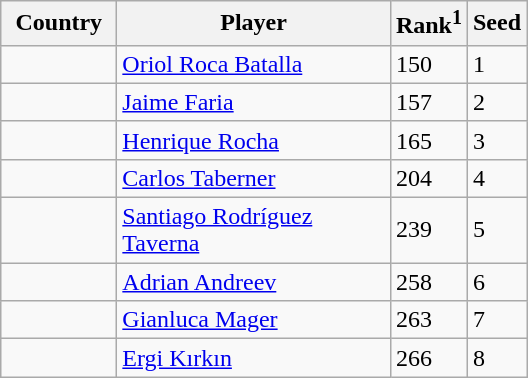<table class="sortable wikitable">
<tr>
<th width="70">Country</th>
<th width="175">Player</th>
<th>Rank<sup>1</sup></th>
<th>Seed</th>
</tr>
<tr>
<td></td>
<td><a href='#'>Oriol Roca Batalla</a></td>
<td>150</td>
<td>1</td>
</tr>
<tr>
<td></td>
<td><a href='#'>Jaime Faria</a></td>
<td>157</td>
<td>2</td>
</tr>
<tr>
<td></td>
<td><a href='#'>Henrique Rocha</a></td>
<td>165</td>
<td>3</td>
</tr>
<tr>
<td></td>
<td><a href='#'>Carlos Taberner</a></td>
<td>204</td>
<td>4</td>
</tr>
<tr>
<td></td>
<td><a href='#'>Santiago Rodríguez Taverna</a></td>
<td>239</td>
<td>5</td>
</tr>
<tr>
<td></td>
<td><a href='#'>Adrian Andreev</a></td>
<td>258</td>
<td>6</td>
</tr>
<tr>
<td></td>
<td><a href='#'>Gianluca Mager</a></td>
<td>263</td>
<td>7</td>
</tr>
<tr>
<td></td>
<td><a href='#'>Ergi Kırkın</a></td>
<td>266</td>
<td>8</td>
</tr>
</table>
